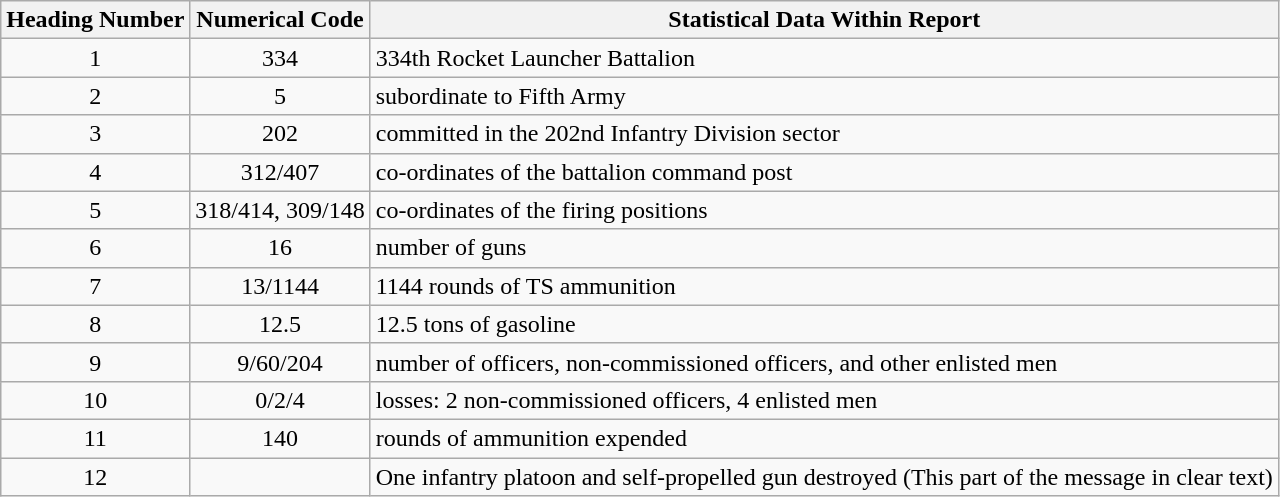<table class="wikitable">
<tr>
<th style="text-align: center;">Heading Number</th>
<th style="text-align: center;">Numerical Code</th>
<th style="text-align: center;">Statistical Data Within Report</th>
</tr>
<tr>
<td style="text-align: center;">1</td>
<td style="text-align: center;">334</td>
<td>334th Rocket Launcher Battalion</td>
</tr>
<tr>
<td style="text-align: center;">2</td>
<td style="text-align: center;">5</td>
<td>subordinate to Fifth Army</td>
</tr>
<tr>
<td style="text-align: center;">3</td>
<td style="text-align: center;">202</td>
<td>committed in the 202nd Infantry Division sector</td>
</tr>
<tr>
<td style="text-align: center;">4</td>
<td style="text-align: center;">312/407</td>
<td>co-ordinates of the battalion command post</td>
</tr>
<tr>
<td style="text-align: center;">5</td>
<td style="text-align: center;">318/414, 309/148</td>
<td>co-ordinates of the firing positions</td>
</tr>
<tr>
<td style="text-align: center;">6</td>
<td style="text-align: center;">16</td>
<td>number of guns</td>
</tr>
<tr>
<td style="text-align: center;">7</td>
<td style="text-align: center;">13/1144</td>
<td>1144 rounds of TS ammunition</td>
</tr>
<tr>
<td style="text-align: center;">8</td>
<td style="text-align: center;">12.5</td>
<td>12.5 tons of gasoline</td>
</tr>
<tr>
<td style="text-align: center;">9</td>
<td style="text-align: center;">9/60/204</td>
<td>number of officers, non-commissioned officers, and other enlisted men</td>
</tr>
<tr>
<td style="text-align: center;">10</td>
<td style="text-align: center;">0/2/4</td>
<td>losses: 2 non-commissioned officers, 4 enlisted men</td>
</tr>
<tr>
<td style="text-align: center;">11</td>
<td style="text-align: center;">140</td>
<td>rounds of ammunition expended</td>
</tr>
<tr>
<td style="text-align: center;">12</td>
<td style="text-align: center;"></td>
<td>One infantry platoon and self-propelled gun  destroyed (This part of the message in clear text)</td>
</tr>
</table>
